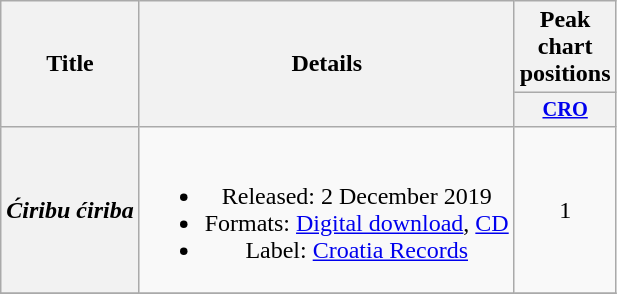<table class="wikitable plainrowheaders" style="text-align:center;">
<tr>
<th scope="col" rowspan="2">Title</th>
<th scope="col" rowspan="2">Details</th>
<th scope="col" colspan="1">Peak chart positions</th>
</tr>
<tr>
<th scope="col" style="width:3em;font-size:85%;"><a href='#'>CRO</a><br></th>
</tr>
<tr>
<th scope="row"><em>Ćiribu ćiriba</em></th>
<td><br><ul><li>Released: 2 December 2019</li><li>Formats: <a href='#'>Digital download</a>, <a href='#'>CD</a></li><li>Label: <a href='#'>Croatia Records</a></li></ul></td>
<td>1</td>
</tr>
<tr>
</tr>
</table>
